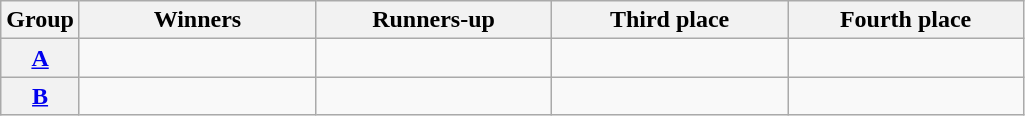<table class=wikitable>
<tr>
<th>Group</th>
<th width=150>Winners</th>
<th width=150>Runners-up</th>
<th width=150>Third place</th>
<th width=150>Fourth place</th>
</tr>
<tr>
<th><a href='#'>A</a></th>
<td></td>
<td></td>
<td></td>
<td></td>
</tr>
<tr>
<th><a href='#'>B</a></th>
<td></td>
<td></td>
<td></td>
<td></td>
</tr>
</table>
